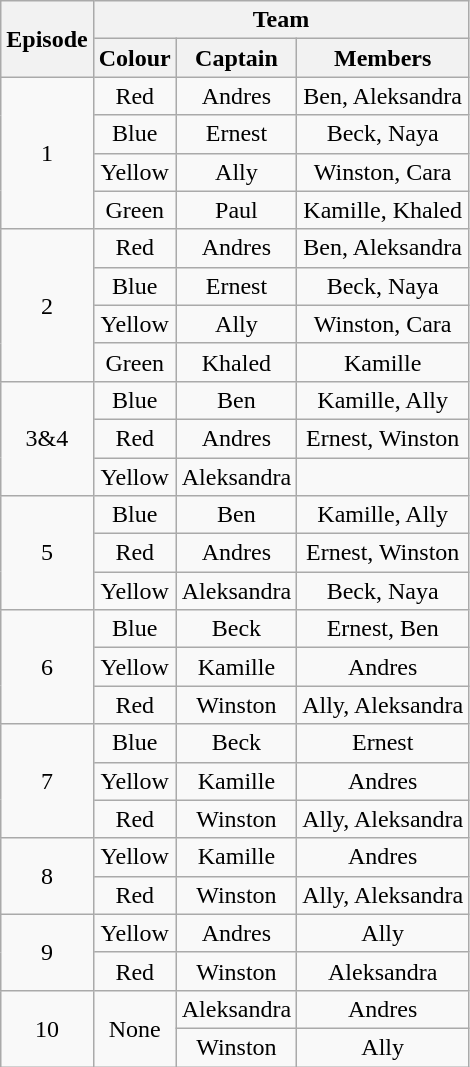<table class="wikitable" style="text-align:center;">
<tr>
<th rowspan=2>Episode</th>
<th colspan=3>Team</th>
</tr>
<tr>
<th>Colour</th>
<th>Captain</th>
<th>Members</th>
</tr>
<tr>
<td rowspan=4>1</td>
<td>Red</td>
<td>Andres</td>
<td>Ben, Aleksandra</td>
</tr>
<tr>
<td>Blue</td>
<td>Ernest</td>
<td>Beck, Naya</td>
</tr>
<tr>
<td>Yellow</td>
<td>Ally</td>
<td>Winston, Cara</td>
</tr>
<tr>
<td>Green</td>
<td>Paul</td>
<td>Kamille, Khaled</td>
</tr>
<tr>
<td rowspan=4>2</td>
<td>Red</td>
<td>Andres</td>
<td>Ben, Aleksandra</td>
</tr>
<tr>
<td>Blue</td>
<td>Ernest</td>
<td>Beck, Naya</td>
</tr>
<tr>
<td>Yellow</td>
<td>Ally</td>
<td>Winston, Cara</td>
</tr>
<tr>
<td>Green</td>
<td>Khaled</td>
<td>Kamille</td>
</tr>
<tr>
<td rowspan=3>3&4</td>
<td>Blue</td>
<td>Ben</td>
<td>Kamille, Ally</td>
</tr>
<tr>
<td>Red</td>
<td>Andres</td>
<td>Ernest, Winston</td>
</tr>
<tr>
<td>Yellow</td>
<td>Aleksandra</td>
<td></td>
</tr>
<tr>
<td rowspan=3>5</td>
<td>Blue</td>
<td>Ben</td>
<td>Kamille, Ally</td>
</tr>
<tr>
<td>Red</td>
<td>Andres</td>
<td>Ernest, Winston</td>
</tr>
<tr>
<td>Yellow</td>
<td>Aleksandra</td>
<td>Beck, Naya</td>
</tr>
<tr>
<td rowspan=3>6</td>
<td>Blue</td>
<td>Beck</td>
<td>Ernest, Ben</td>
</tr>
<tr>
<td>Yellow</td>
<td>Kamille</td>
<td>Andres</td>
</tr>
<tr>
<td>Red</td>
<td>Winston</td>
<td>Ally, Aleksandra</td>
</tr>
<tr>
<td rowspan=3>7</td>
<td>Blue</td>
<td>Beck</td>
<td>Ernest</td>
</tr>
<tr>
<td>Yellow</td>
<td>Kamille</td>
<td>Andres</td>
</tr>
<tr>
<td>Red</td>
<td>Winston</td>
<td>Ally, Aleksandra</td>
</tr>
<tr>
<td rowspan=2>8</td>
<td>Yellow</td>
<td>Kamille</td>
<td>Andres</td>
</tr>
<tr>
<td>Red</td>
<td>Winston</td>
<td>Ally, Aleksandra</td>
</tr>
<tr>
<td rowspan=2>9</td>
<td>Yellow</td>
<td>Andres</td>
<td>Ally</td>
</tr>
<tr>
<td>Red</td>
<td>Winston</td>
<td>Aleksandra</td>
</tr>
<tr>
<td rowspan=2>10</td>
<td rowspan=2>None</td>
<td>Aleksandra</td>
<td>Andres</td>
</tr>
<tr>
<td>Winston</td>
<td>Ally</td>
</tr>
</table>
